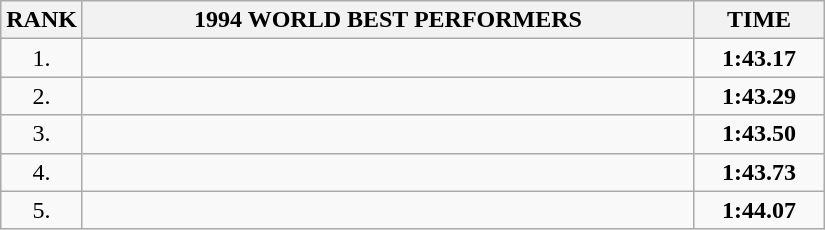<table class=wikitable>
<tr>
<th>RANK</th>
<th align="center" style="width: 25em">1994 WORLD BEST PERFORMERS</th>
<th align="center" style="width: 5em">TIME</th>
</tr>
<tr>
<td align="center">1.</td>
<td></td>
<td align="center"><strong>1:43.17</strong></td>
</tr>
<tr>
<td align="center">2.</td>
<td></td>
<td align="center"><strong>1:43.29</strong></td>
</tr>
<tr>
<td align="center">3.</td>
<td></td>
<td align="center"><strong>1:43.50</strong></td>
</tr>
<tr>
<td align="center">4.</td>
<td></td>
<td align="center"><strong>1:43.73</strong></td>
</tr>
<tr>
<td align="center">5.</td>
<td></td>
<td align="center"><strong>1:44.07</strong></td>
</tr>
</table>
